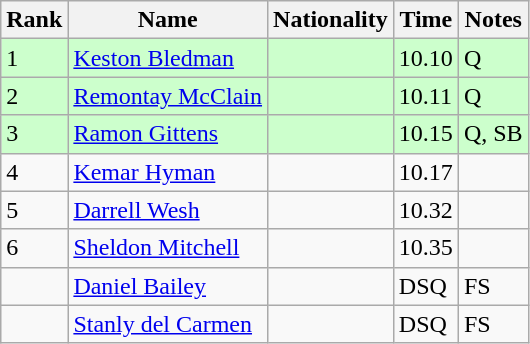<table class="wikitable sortable">
<tr>
<th>Rank</th>
<th>Name</th>
<th>Nationality</th>
<th>Time</th>
<th>Notes</th>
</tr>
<tr bgcolor=ccffcc>
<td>1</td>
<td><a href='#'>Keston Bledman</a></td>
<td></td>
<td>10.10</td>
<td>Q</td>
</tr>
<tr bgcolor=ccffcc>
<td>2</td>
<td><a href='#'>Remontay McClain</a></td>
<td></td>
<td>10.11</td>
<td>Q</td>
</tr>
<tr bgcolor=ccffcc>
<td>3</td>
<td><a href='#'>Ramon Gittens</a></td>
<td></td>
<td>10.15</td>
<td>Q, SB</td>
</tr>
<tr>
<td>4</td>
<td><a href='#'>Kemar Hyman</a></td>
<td></td>
<td>10.17</td>
<td></td>
</tr>
<tr>
<td>5</td>
<td><a href='#'>Darrell Wesh</a></td>
<td></td>
<td>10.32</td>
<td></td>
</tr>
<tr>
<td>6</td>
<td><a href='#'>Sheldon Mitchell</a></td>
<td></td>
<td>10.35</td>
<td></td>
</tr>
<tr>
<td></td>
<td><a href='#'>Daniel Bailey</a></td>
<td></td>
<td>DSQ</td>
<td>FS</td>
</tr>
<tr>
<td></td>
<td><a href='#'>Stanly del Carmen</a></td>
<td></td>
<td>DSQ</td>
<td>FS</td>
</tr>
</table>
